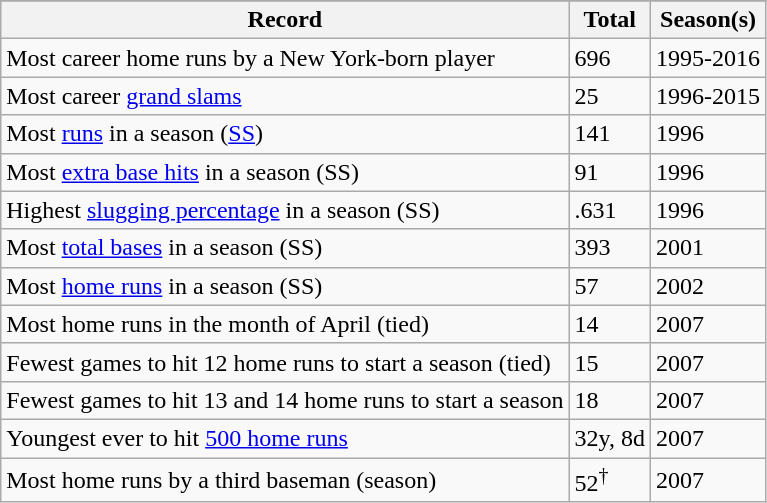<table class="wikitable">
<tr>
</tr>
<tr>
<th>Record</th>
<th>Total</th>
<th>Season(s)</th>
</tr>
<tr>
<td>Most career home runs by a New York-born player</td>
<td>696</td>
<td>1995-2016</td>
</tr>
<tr>
<td>Most career <a href='#'>grand slams</a></td>
<td>25</td>
<td>1996-2015</td>
</tr>
<tr>
<td>Most <a href='#'>runs</a> in a season (<a href='#'>SS</a>)</td>
<td>141</td>
<td>1996</td>
</tr>
<tr>
<td>Most <a href='#'>extra base hits</a> in a season (SS)</td>
<td>91</td>
<td>1996</td>
</tr>
<tr>
<td>Highest <a href='#'>slugging percentage</a> in a season (SS)</td>
<td>.631</td>
<td>1996</td>
</tr>
<tr>
<td>Most <a href='#'>total bases</a> in a season (SS)</td>
<td>393</td>
<td>2001</td>
</tr>
<tr>
<td>Most <a href='#'>home runs</a> in a season (SS)</td>
<td>57</td>
<td>2002</td>
</tr>
<tr>
<td>Most home runs in the month of April (tied)</td>
<td>14</td>
<td>2007</td>
</tr>
<tr>
<td>Fewest games to hit 12 home runs to start a season (tied)</td>
<td>15</td>
<td>2007</td>
</tr>
<tr>
<td>Fewest games to hit 13 and 14 home runs to start a season</td>
<td>18</td>
<td>2007</td>
</tr>
<tr>
<td>Youngest ever to hit <a href='#'>500 home runs</a></td>
<td>32y, 8d</td>
<td>2007</td>
</tr>
<tr>
<td>Most home runs by a third baseman (season)</td>
<td>52<sup>†</sup></td>
<td>2007</td>
</tr>
</table>
